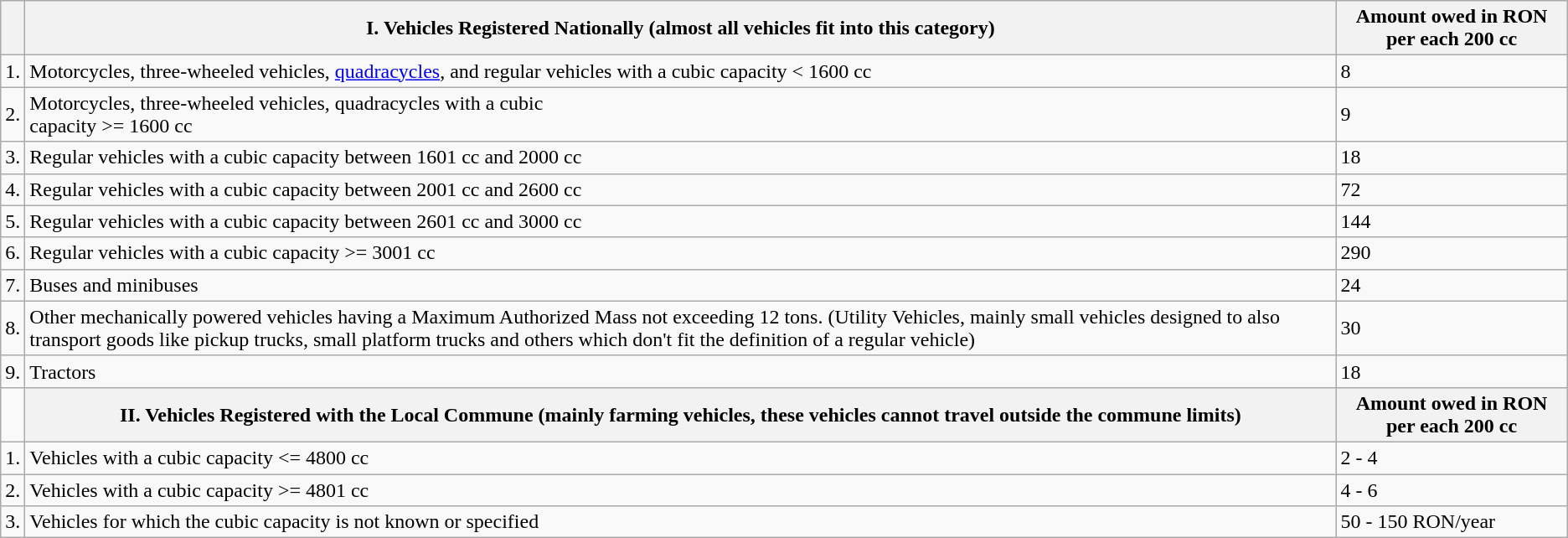<table class="wikitable">
<tr>
<th></th>
<th>I. Vehicles Registered Nationally (almost all vehicles fit into this category)</th>
<th>Amount owed in RON per each 200 cc</th>
</tr>
<tr>
<td>1.</td>
<td>Motorcycles, three-wheeled vehicles, <a href='#'>quadracycles</a>, and regular vehicles with a cubic capacity < 1600 cc</td>
<td>8</td>
</tr>
<tr>
<td>2.</td>
<td>Motorcycles, three-wheeled vehicles, quadracycles with a cubic<br>capacity >= 1600 cc</td>
<td>9</td>
</tr>
<tr>
<td>3.</td>
<td>Regular vehicles with a cubic capacity between 1601 cc and 2000 cc</td>
<td>18</td>
</tr>
<tr>
<td>4.</td>
<td>Regular vehicles with a cubic capacity between 2001 cc and 2600 cc</td>
<td>72</td>
</tr>
<tr>
<td>5.</td>
<td>Regular vehicles with a cubic capacity between 2601 cc and 3000 cc</td>
<td>144</td>
</tr>
<tr>
<td>6.</td>
<td>Regular vehicles with a cubic capacity >= 3001 cc</td>
<td>290</td>
</tr>
<tr>
<td>7.</td>
<td>Buses and minibuses</td>
<td>24</td>
</tr>
<tr>
<td>8.</td>
<td>Other mechanically powered vehicles having a Maximum Authorized Mass not exceeding 12 tons. (Utility Vehicles, mainly small vehicles designed to also transport goods like pickup trucks, small platform trucks and others which don't fit the definition of a regular vehicle)</td>
<td>30</td>
</tr>
<tr>
<td>9.</td>
<td>Tractors</td>
<td>18</td>
</tr>
<tr>
<td></td>
<th>II. Vehicles Registered with the Local Commune (mainly farming vehicles, these vehicles cannot travel outside the commune limits)</th>
<th>Amount owed in RON per each 200 cc</th>
</tr>
<tr>
<td>1.</td>
<td>Vehicles with a cubic capacity <= 4800 cc</td>
<td>2 - 4</td>
</tr>
<tr>
<td>2.</td>
<td>Vehicles with a cubic capacity >= 4801 cc</td>
<td>4 - 6</td>
</tr>
<tr>
<td>3.</td>
<td>Vehicles for which the cubic capacity is not known or specified</td>
<td>50 - 150 RON/year</td>
</tr>
</table>
